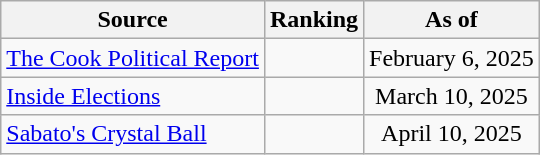<table class="wikitable" style="text-align:center">
<tr>
<th>Source</th>
<th>Ranking</th>
<th>As of</th>
</tr>
<tr>
<td align=left><a href='#'>The Cook Political Report</a></td>
<td></td>
<td>February 6, 2025</td>
</tr>
<tr>
<td align=left><a href='#'>Inside Elections</a></td>
<td></td>
<td>March 10, 2025</td>
</tr>
<tr>
<td align=left><a href='#'>Sabato's Crystal Ball</a></td>
<td></td>
<td>April 10, 2025</td>
</tr>
</table>
